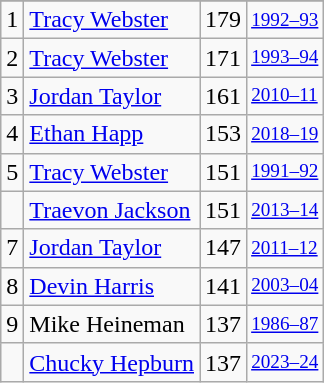<table class="wikitable">
<tr>
</tr>
<tr>
<td>1</td>
<td><a href='#'>Tracy Webster</a></td>
<td>179</td>
<td style="font-size:80%;"><a href='#'>1992–93</a></td>
</tr>
<tr>
<td>2</td>
<td><a href='#'>Tracy Webster</a></td>
<td>171</td>
<td style="font-size:80%;"><a href='#'>1993–94</a></td>
</tr>
<tr>
<td>3</td>
<td><a href='#'>Jordan Taylor</a></td>
<td>161</td>
<td style="font-size:80%;"><a href='#'>2010–11</a></td>
</tr>
<tr>
<td>4</td>
<td><a href='#'>Ethan Happ</a></td>
<td>153</td>
<td style="font-size:80%;"><a href='#'>2018–19</a></td>
</tr>
<tr>
<td>5</td>
<td><a href='#'>Tracy Webster</a></td>
<td>151</td>
<td style="font-size:80%;"><a href='#'>1991–92</a></td>
</tr>
<tr>
<td></td>
<td><a href='#'>Traevon Jackson</a></td>
<td>151</td>
<td style="font-size:80%;"><a href='#'>2013–14</a></td>
</tr>
<tr>
<td>7</td>
<td><a href='#'>Jordan Taylor</a></td>
<td>147</td>
<td style="font-size:80%;"><a href='#'>2011–12</a></td>
</tr>
<tr>
<td>8</td>
<td><a href='#'>Devin Harris</a></td>
<td>141</td>
<td style="font-size:80%;"><a href='#'>2003–04</a></td>
</tr>
<tr>
<td>9</td>
<td>Mike Heineman</td>
<td>137</td>
<td style="font-size:80%;"><a href='#'>1986–87</a></td>
</tr>
<tr>
<td></td>
<td><a href='#'>Chucky Hepburn</a></td>
<td>137</td>
<td style="font-size:80%;"><a href='#'>2023–24</a></td>
</tr>
</table>
